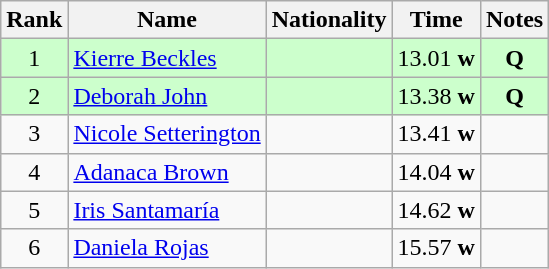<table class="wikitable sortable" style="text-align:center">
<tr>
<th>Rank</th>
<th>Name</th>
<th>Nationality</th>
<th>Time</th>
<th>Notes</th>
</tr>
<tr bgcolor=ccffcc>
<td align=center>1</td>
<td align=left><a href='#'>Kierre Beckles</a></td>
<td align=left></td>
<td>13.01 <strong>w</strong></td>
<td><strong>Q</strong></td>
</tr>
<tr bgcolor=ccffcc>
<td align=center>2</td>
<td align=left><a href='#'>Deborah John</a></td>
<td align=left></td>
<td>13.38 <strong>w</strong></td>
<td><strong>Q</strong></td>
</tr>
<tr>
<td align=center>3</td>
<td align=left><a href='#'>Nicole Setterington</a></td>
<td align=left></td>
<td>13.41 <strong>w</strong></td>
<td></td>
</tr>
<tr>
<td align=center>4</td>
<td align=left><a href='#'>Adanaca Brown</a></td>
<td align=left></td>
<td>14.04 <strong>w</strong></td>
<td></td>
</tr>
<tr>
<td align=center>5</td>
<td align=left><a href='#'>Iris Santamaría</a></td>
<td align=left></td>
<td>14.62 <strong>w</strong></td>
<td></td>
</tr>
<tr>
<td align=center>6</td>
<td align=left><a href='#'>Daniela Rojas</a></td>
<td align=left></td>
<td>15.57 <strong>w</strong></td>
<td></td>
</tr>
</table>
